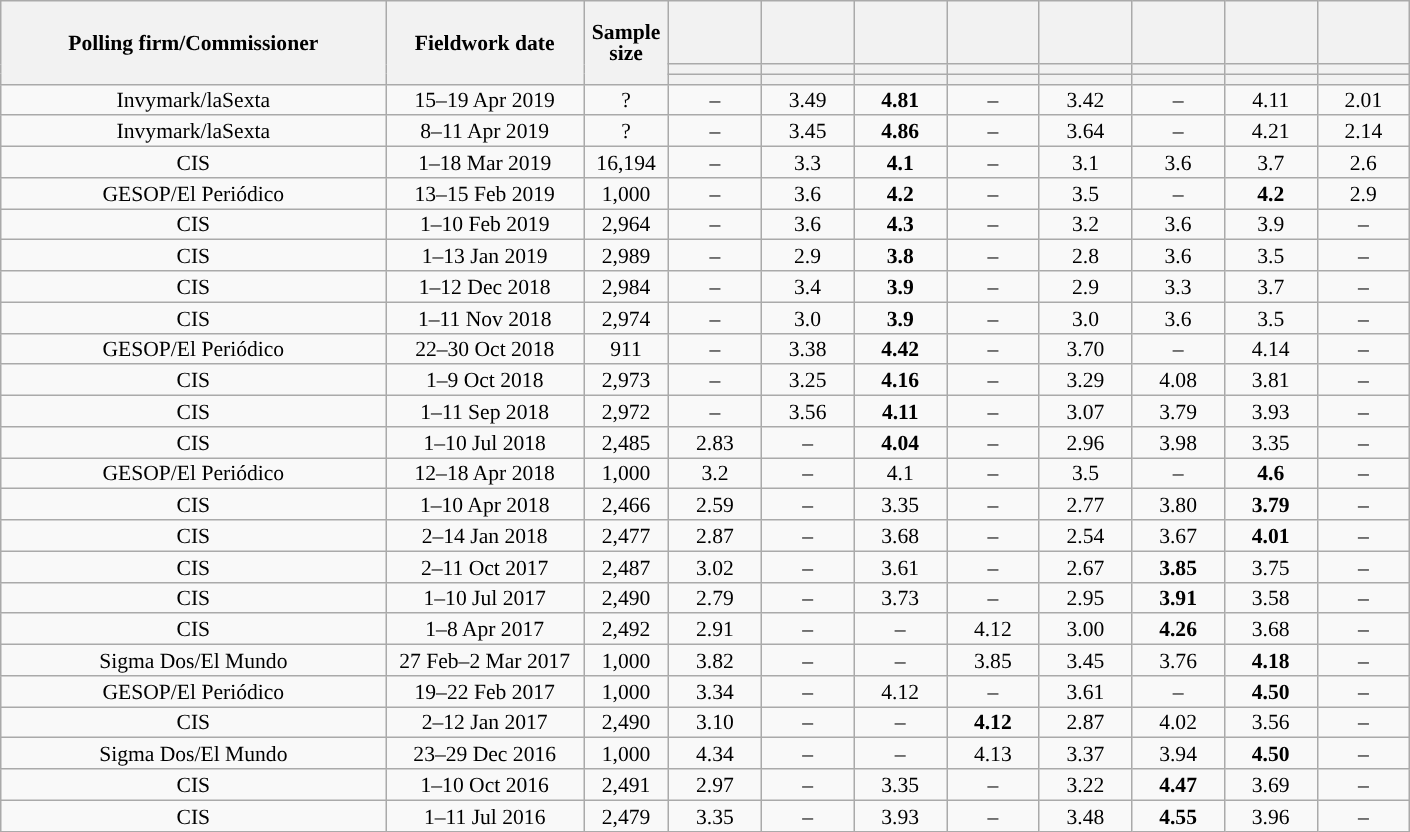<table class="wikitable collapsible collapsed" style="text-align:center; font-size:90%; line-height:14px;">
<tr style="height:42px;">
<th style="width:250px;" rowspan="3">Polling firm/Commissioner</th>
<th style="width:125px;" rowspan="3">Fieldwork date</th>
<th style="width:50px;" rowspan="3">Sample size</th>
<th style="width:55px;"></th>
<th style="width:55px;"></th>
<th style="width:55px;"></th>
<th style="width:55px;"></th>
<th style="width:55px;"></th>
<th style="width:55px;"></th>
<th style="width:55px;"></th>
<th style="width:55px;"></th>
</tr>
<tr>
<th style="color:inherit;background:"></th>
<th style="color:inherit;background:"></th>
<th style="color:inherit;background:"></th>
<th style="color:inherit;background:"></th>
<th style="color:inherit;background:"></th>
<th style="color:inherit;background:"></th>
<th style="color:inherit;background:"></th>
<th style="color:inherit;background:"></th>
</tr>
<tr>
<th></th>
<th></th>
<th></th>
<th></th>
<th></th>
<th></th>
<th></th>
<th></th>
</tr>
<tr>
<td>Invymark/laSexta</td>
<td>15–19 Apr 2019</td>
<td>?</td>
<td>–</td>
<td>3.49</td>
<td><strong>4.81</strong></td>
<td>–</td>
<td>3.42</td>
<td>–</td>
<td>4.11</td>
<td>2.01</td>
</tr>
<tr>
<td>Invymark/laSexta</td>
<td>8–11 Apr 2019</td>
<td>?</td>
<td>–</td>
<td>3.45</td>
<td><strong>4.86</strong></td>
<td>–</td>
<td>3.64</td>
<td>–</td>
<td>4.21</td>
<td>2.14</td>
</tr>
<tr>
<td>CIS</td>
<td>1–18 Mar 2019</td>
<td>16,194</td>
<td>–</td>
<td>3.3</td>
<td><strong>4.1</strong></td>
<td>–</td>
<td>3.1</td>
<td>3.6</td>
<td>3.7</td>
<td>2.6</td>
</tr>
<tr>
<td>GESOP/El Periódico</td>
<td>13–15 Feb 2019</td>
<td>1,000</td>
<td>–</td>
<td>3.6</td>
<td><strong>4.2</strong></td>
<td>–</td>
<td>3.5</td>
<td>–</td>
<td><strong>4.2</strong></td>
<td>2.9</td>
</tr>
<tr>
<td>CIS</td>
<td>1–10 Feb 2019</td>
<td>2,964</td>
<td>–</td>
<td>3.6</td>
<td><strong>4.3</strong></td>
<td>–</td>
<td>3.2</td>
<td>3.6</td>
<td>3.9</td>
<td>–</td>
</tr>
<tr>
<td>CIS</td>
<td>1–13 Jan 2019</td>
<td>2,989</td>
<td>–</td>
<td>2.9</td>
<td><strong>3.8</strong></td>
<td>–</td>
<td>2.8</td>
<td>3.6</td>
<td>3.5</td>
<td>–</td>
</tr>
<tr>
<td>CIS</td>
<td>1–12 Dec 2018</td>
<td>2,984</td>
<td>–</td>
<td>3.4</td>
<td><strong>3.9</strong></td>
<td>–</td>
<td>2.9</td>
<td>3.3</td>
<td>3.7</td>
<td>–</td>
</tr>
<tr>
<td>CIS</td>
<td>1–11 Nov 2018</td>
<td>2,974</td>
<td>–</td>
<td>3.0</td>
<td><strong>3.9</strong></td>
<td>–</td>
<td>3.0</td>
<td>3.6</td>
<td>3.5</td>
<td>–</td>
</tr>
<tr>
<td>GESOP/El Periódico</td>
<td>22–30 Oct 2018</td>
<td>911</td>
<td>–</td>
<td>3.38</td>
<td><strong>4.42</strong></td>
<td>–</td>
<td>3.70</td>
<td>–</td>
<td>4.14</td>
<td>–</td>
</tr>
<tr>
<td>CIS</td>
<td>1–9 Oct 2018</td>
<td>2,973</td>
<td>–</td>
<td>3.25</td>
<td><strong>4.16</strong></td>
<td>–</td>
<td>3.29</td>
<td>4.08</td>
<td>3.81</td>
<td>–</td>
</tr>
<tr>
<td>CIS</td>
<td>1–11 Sep 2018</td>
<td>2,972</td>
<td>–</td>
<td>3.56</td>
<td><strong>4.11</strong></td>
<td>–</td>
<td>3.07</td>
<td>3.79</td>
<td>3.93</td>
<td>–</td>
</tr>
<tr>
<td>CIS</td>
<td>1–10 Jul 2018</td>
<td>2,485</td>
<td>2.83</td>
<td>–</td>
<td><strong>4.04</strong></td>
<td>–</td>
<td>2.96</td>
<td>3.98</td>
<td>3.35</td>
<td>–</td>
</tr>
<tr>
<td>GESOP/El Periódico</td>
<td>12–18 Apr 2018</td>
<td>1,000</td>
<td>3.2</td>
<td>–</td>
<td>4.1</td>
<td>–</td>
<td>3.5</td>
<td>–</td>
<td><strong>4.6</strong></td>
<td>–</td>
</tr>
<tr>
<td>CIS</td>
<td>1–10 Apr 2018</td>
<td>2,466</td>
<td>2.59</td>
<td>–</td>
<td>3.35</td>
<td>–</td>
<td>2.77</td>
<td>3.80</td>
<td><strong>3.79</strong></td>
<td>–</td>
</tr>
<tr>
<td>CIS</td>
<td>2–14 Jan 2018</td>
<td>2,477</td>
<td>2.87</td>
<td>–</td>
<td>3.68</td>
<td>–</td>
<td>2.54</td>
<td>3.67</td>
<td><strong>4.01</strong></td>
<td>–</td>
</tr>
<tr>
<td>CIS</td>
<td>2–11 Oct 2017</td>
<td>2,487</td>
<td>3.02</td>
<td>–</td>
<td>3.61</td>
<td>–</td>
<td>2.67</td>
<td><strong>3.85</strong></td>
<td>3.75</td>
<td>–</td>
</tr>
<tr>
<td>CIS</td>
<td>1–10 Jul 2017</td>
<td>2,490</td>
<td>2.79</td>
<td>–</td>
<td>3.73</td>
<td>–</td>
<td>2.95</td>
<td><strong>3.91</strong></td>
<td>3.58</td>
<td>–</td>
</tr>
<tr>
<td>CIS</td>
<td>1–8 Apr 2017</td>
<td>2,492</td>
<td>2.91</td>
<td>–</td>
<td>–</td>
<td>4.12</td>
<td>3.00</td>
<td><strong>4.26</strong></td>
<td>3.68</td>
<td>–</td>
</tr>
<tr>
<td>Sigma Dos/El Mundo</td>
<td>27 Feb–2 Mar 2017</td>
<td>1,000</td>
<td>3.82</td>
<td>–</td>
<td>–</td>
<td>3.85</td>
<td>3.45</td>
<td>3.76</td>
<td><strong>4.18</strong></td>
<td>–</td>
</tr>
<tr>
<td>GESOP/El Periódico</td>
<td>19–22 Feb 2017</td>
<td>1,000</td>
<td>3.34</td>
<td>–</td>
<td>4.12</td>
<td>–</td>
<td>3.61</td>
<td>–</td>
<td><strong>4.50</strong></td>
<td>–</td>
</tr>
<tr>
<td>CIS</td>
<td>2–12 Jan 2017</td>
<td>2,490</td>
<td>3.10</td>
<td>–</td>
<td>–</td>
<td><strong>4.12</strong></td>
<td>2.87</td>
<td>4.02</td>
<td>3.56</td>
<td>–</td>
</tr>
<tr>
<td>Sigma Dos/El Mundo</td>
<td>23–29 Dec 2016</td>
<td>1,000</td>
<td>4.34</td>
<td>–</td>
<td>–</td>
<td>4.13</td>
<td>3.37</td>
<td>3.94</td>
<td><strong>4.50</strong></td>
<td>–</td>
</tr>
<tr>
<td>CIS</td>
<td>1–10 Oct 2016</td>
<td>2,491</td>
<td>2.97</td>
<td>–</td>
<td>3.35</td>
<td>–</td>
<td>3.22</td>
<td><strong>4.47</strong></td>
<td>3.69</td>
<td>–</td>
</tr>
<tr>
<td>CIS</td>
<td>1–11 Jul 2016</td>
<td>2,479</td>
<td>3.35</td>
<td>–</td>
<td>3.93</td>
<td>–</td>
<td>3.48</td>
<td><strong>4.55</strong></td>
<td>3.96</td>
<td>–</td>
</tr>
</table>
